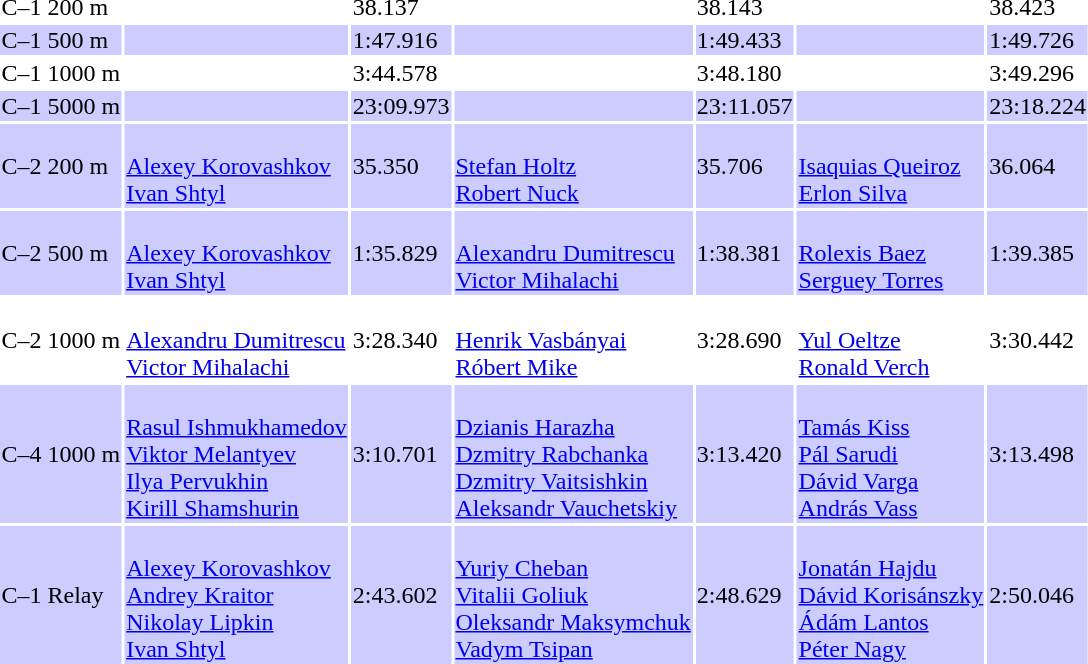<table>
<tr>
<td>C–1 200 m</td>
<td></td>
<td>38.137</td>
<td></td>
<td>38.143</td>
<td></td>
<td>38.423</td>
</tr>
<tr bgcolor=ccccff>
<td>C–1 500 m</td>
<td></td>
<td>1:47.916</td>
<td></td>
<td>1:49.433</td>
<td></td>
<td>1:49.726</td>
</tr>
<tr>
<td>C–1 1000 m</td>
<td></td>
<td>3:44.578</td>
<td></td>
<td>3:48.180</td>
<td></td>
<td>3:49.296</td>
</tr>
<tr bgcolor=ccccff>
<td>C–1 5000 m</td>
<td></td>
<td>23:09.973</td>
<td></td>
<td>23:11.057</td>
<td></td>
<td>23:18.224</td>
</tr>
<tr bgcolor=ccccff>
<td>C–2 200 m</td>
<td><br><a href='#'>Alexey Korovashkov</a><br><a href='#'>Ivan Shtyl</a></td>
<td>35.350</td>
<td><br><a href='#'>Stefan Holtz</a><br><a href='#'>Robert Nuck</a></td>
<td>35.706</td>
<td><br><a href='#'>Isaquias Queiroz</a><br><a href='#'>Erlon Silva</a></td>
<td>36.064</td>
</tr>
<tr bgcolor=ccccff>
<td>C–2 500 m</td>
<td><br><a href='#'>Alexey Korovashkov</a><br><a href='#'>Ivan Shtyl</a></td>
<td>1:35.829</td>
<td><br><a href='#'>Alexandru Dumitrescu</a><br><a href='#'>Victor Mihalachi</a></td>
<td>1:38.381</td>
<td><br><a href='#'>Rolexis Baez</a><br><a href='#'>Serguey Torres</a></td>
<td>1:39.385</td>
</tr>
<tr>
<td>C–2 1000 m</td>
<td><br><a href='#'>Alexandru Dumitrescu</a><br><a href='#'>Victor Mihalachi</a></td>
<td>3:28.340</td>
<td><br><a href='#'>Henrik Vasbányai</a><br><a href='#'>Róbert Mike</a></td>
<td>3:28.690</td>
<td><br><a href='#'>Yul Oeltze</a><br><a href='#'>Ronald Verch</a></td>
<td>3:30.442</td>
</tr>
<tr bgcolor=ccccff>
<td>C–4 1000 m</td>
<td><br><a href='#'>Rasul Ishmukhamedov</a><br><a href='#'>Viktor Melantyev</a><br><a href='#'>Ilya Pervukhin</a><br><a href='#'>Kirill Shamshurin</a></td>
<td>3:10.701</td>
<td><br><a href='#'>Dzianis Harazha</a><br><a href='#'>Dzmitry Rabchanka</a><br><a href='#'>Dzmitry Vaitsishkin</a><br><a href='#'>Aleksandr Vauchetskiy</a></td>
<td>3:13.420</td>
<td><br><a href='#'>Tamás Kiss</a><br><a href='#'>Pál Sarudi</a><br><a href='#'>Dávid Varga</a><br><a href='#'>András Vass</a></td>
<td>3:13.498</td>
</tr>
<tr bgcolor=ccccff>
<td>C–1  Relay</td>
<td><br><a href='#'>Alexey Korovashkov</a><br><a href='#'>Andrey Kraitor</a><br><a href='#'>Nikolay Lipkin</a><br><a href='#'>Ivan Shtyl</a></td>
<td>2:43.602</td>
<td><br><a href='#'>Yuriy Cheban</a><br><a href='#'>Vitalii Goliuk</a><br><a href='#'>Oleksandr Maksymchuk</a><br><a href='#'>Vadym Tsipan</a></td>
<td>2:48.629</td>
<td><br><a href='#'>Jonatán Hajdu</a><br><a href='#'>Dávid Korisánszky</a><br><a href='#'>Ádám Lantos</a><br><a href='#'>Péter Nagy</a></td>
<td>2:50.046</td>
</tr>
</table>
